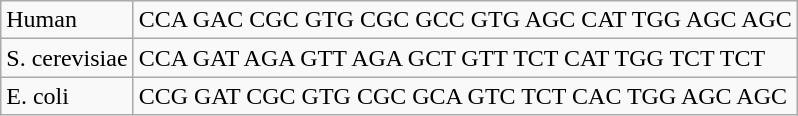<table class="wikitable">
<tr>
<td>Human</td>
<td>CCA GAC CGC GTG CGC GCC GTG AGC CAT TGG AGC AGC</td>
</tr>
<tr>
<td>S. cerevisiae</td>
<td>CCA GAT AGA GTT AGA GCT GTT TCT CAT TGG TCT TCT</td>
</tr>
<tr>
<td>E. coli</td>
<td>CCG GAT CGC GTG CGC GCA GTC TCT CAC TGG AGC AGC</td>
</tr>
</table>
